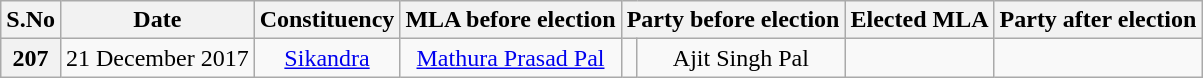<table class="wikitable sortable" style="text-align:center;">
<tr>
<th>S.No</th>
<th>Date</th>
<th>Constituency</th>
<th>MLA before election</th>
<th colspan="2">Party before election</th>
<th>Elected MLA</th>
<th colspan="2">Party after election</th>
</tr>
<tr>
<th>207</th>
<td>21 December 2017</td>
<td><a href='#'>Sikandra</a></td>
<td><a href='#'>Mathura Prasad Pal</a></td>
<td></td>
<td>Ajit Singh Pal</td>
<td></td>
</tr>
</table>
